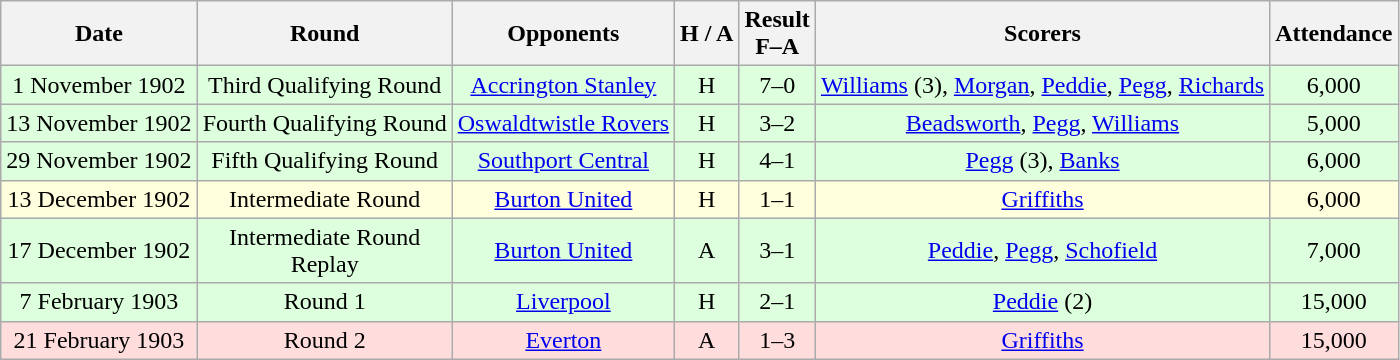<table class="wikitable" style="text-align:center">
<tr>
<th>Date</th>
<th>Round</th>
<th>Opponents</th>
<th>H / A</th>
<th>Result<br>F–A</th>
<th>Scorers</th>
<th>Attendance</th>
</tr>
<tr bgcolor="#ddffdd">
<td>1 November 1902</td>
<td>Third Qualifying Round</td>
<td><a href='#'>Accrington Stanley</a></td>
<td>H</td>
<td>7–0</td>
<td><a href='#'>Williams</a> (3), <a href='#'>Morgan</a>, <a href='#'>Peddie</a>, <a href='#'>Pegg</a>, <a href='#'>Richards</a></td>
<td>6,000</td>
</tr>
<tr bgcolor="#ddffdd">
<td>13 November 1902</td>
<td>Fourth Qualifying Round</td>
<td><a href='#'>Oswaldtwistle Rovers</a></td>
<td>H</td>
<td>3–2</td>
<td><a href='#'>Beadsworth</a>, <a href='#'>Pegg</a>, <a href='#'>Williams</a></td>
<td>5,000</td>
</tr>
<tr bgcolor="#ddffdd">
<td>29 November 1902</td>
<td>Fifth Qualifying Round</td>
<td><a href='#'>Southport Central</a></td>
<td>H</td>
<td>4–1</td>
<td><a href='#'>Pegg</a> (3), <a href='#'>Banks</a></td>
<td>6,000</td>
</tr>
<tr bgcolor="#ffffdd">
<td>13 December 1902</td>
<td>Intermediate Round</td>
<td><a href='#'>Burton United</a></td>
<td>H</td>
<td>1–1</td>
<td><a href='#'>Griffiths</a></td>
<td>6,000</td>
</tr>
<tr bgcolor="#ddffdd">
<td>17 December 1902</td>
<td>Intermediate Round<br>Replay</td>
<td><a href='#'>Burton United</a></td>
<td>A</td>
<td>3–1</td>
<td><a href='#'>Peddie</a>, <a href='#'>Pegg</a>, <a href='#'>Schofield</a></td>
<td>7,000</td>
</tr>
<tr bgcolor="#ddffdd">
<td>7 February 1903</td>
<td>Round 1</td>
<td><a href='#'>Liverpool</a></td>
<td>H</td>
<td>2–1</td>
<td><a href='#'>Peddie</a> (2)</td>
<td>15,000</td>
</tr>
<tr bgcolor="#ffdddd">
<td>21 February 1903</td>
<td>Round 2</td>
<td><a href='#'>Everton</a></td>
<td>A</td>
<td>1–3</td>
<td><a href='#'>Griffiths</a></td>
<td>15,000</td>
</tr>
</table>
